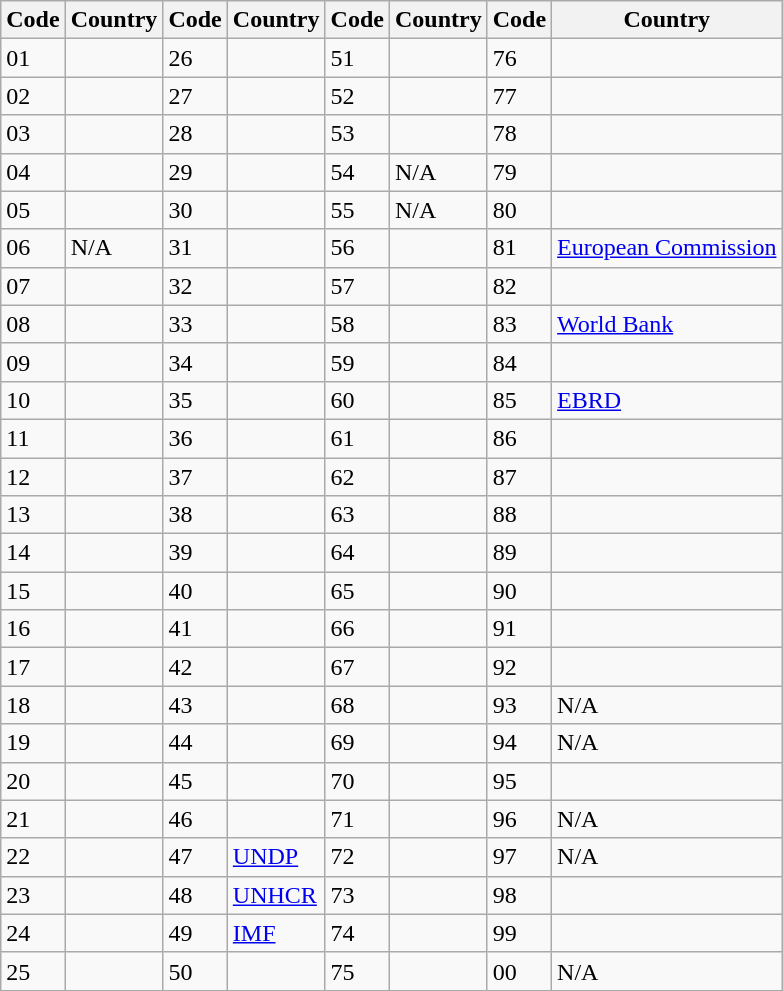<table class="wikitable">
<tr>
<th>Code</th>
<th>Country</th>
<th>Code</th>
<th>Country</th>
<th>Code</th>
<th>Country</th>
<th>Code</th>
<th>Country</th>
</tr>
<tr>
<td>01</td>
<td></td>
<td>26</td>
<td></td>
<td>51</td>
<td></td>
<td>76</td>
<td></td>
</tr>
<tr>
<td>02</td>
<td></td>
<td>27</td>
<td></td>
<td>52</td>
<td></td>
<td>77</td>
<td></td>
</tr>
<tr>
<td>03</td>
<td></td>
<td>28</td>
<td></td>
<td>53</td>
<td></td>
<td>78</td>
<td></td>
</tr>
<tr>
<td>04</td>
<td></td>
<td>29</td>
<td></td>
<td>54</td>
<td>N/A</td>
<td>79</td>
<td></td>
</tr>
<tr>
<td>05</td>
<td></td>
<td>30</td>
<td></td>
<td>55</td>
<td>N/A</td>
<td>80</td>
<td></td>
</tr>
<tr>
<td>06</td>
<td>N/A</td>
<td>31</td>
<td></td>
<td>56</td>
<td></td>
<td>81</td>
<td><a href='#'>European Commission</a></td>
</tr>
<tr>
<td>07</td>
<td></td>
<td>32</td>
<td></td>
<td>57</td>
<td></td>
<td>82</td>
<td></td>
</tr>
<tr>
<td>08</td>
<td></td>
<td>33</td>
<td></td>
<td>58</td>
<td></td>
<td>83</td>
<td><a href='#'>World Bank</a></td>
</tr>
<tr>
<td>09</td>
<td></td>
<td>34</td>
<td></td>
<td>59</td>
<td></td>
<td>84</td>
<td></td>
</tr>
<tr>
<td>10</td>
<td></td>
<td>35</td>
<td></td>
<td>60</td>
<td></td>
<td>85</td>
<td><a href='#'>EBRD</a></td>
</tr>
<tr>
<td>11</td>
<td></td>
<td>36</td>
<td></td>
<td>61</td>
<td></td>
<td>86</td>
<td></td>
</tr>
<tr>
<td>12</td>
<td></td>
<td>37</td>
<td></td>
<td>62</td>
<td></td>
<td>87</td>
<td></td>
</tr>
<tr>
<td>13</td>
<td></td>
<td>38</td>
<td></td>
<td>63</td>
<td></td>
<td>88</td>
<td></td>
</tr>
<tr>
<td>14</td>
<td></td>
<td>39</td>
<td></td>
<td>64</td>
<td></td>
<td>89</td>
<td></td>
</tr>
<tr>
<td>15</td>
<td></td>
<td>40</td>
<td></td>
<td>65</td>
<td></td>
<td>90</td>
<td></td>
</tr>
<tr>
<td>16</td>
<td></td>
<td>41</td>
<td></td>
<td>66</td>
<td></td>
<td>91</td>
<td></td>
</tr>
<tr>
<td>17</td>
<td></td>
<td>42</td>
<td></td>
<td>67</td>
<td></td>
<td>92</td>
<td></td>
</tr>
<tr>
<td>18</td>
<td></td>
<td>43</td>
<td></td>
<td>68</td>
<td></td>
<td>93</td>
<td>N/A</td>
</tr>
<tr>
<td>19</td>
<td></td>
<td>44</td>
<td></td>
<td>69</td>
<td></td>
<td>94</td>
<td>N/A</td>
</tr>
<tr>
<td>20</td>
<td></td>
<td>45</td>
<td></td>
<td>70</td>
<td></td>
<td>95</td>
<td></td>
</tr>
<tr>
<td>21</td>
<td></td>
<td>46</td>
<td></td>
<td>71</td>
<td></td>
<td>96</td>
<td>N/A</td>
</tr>
<tr>
<td>22</td>
<td></td>
<td>47</td>
<td><a href='#'>UNDP</a></td>
<td>72</td>
<td></td>
<td>97</td>
<td>N/A</td>
</tr>
<tr>
<td>23</td>
<td></td>
<td>48</td>
<td><a href='#'>UNHCR</a></td>
<td>73</td>
<td></td>
<td>98</td>
<td></td>
</tr>
<tr>
<td>24</td>
<td></td>
<td>49</td>
<td><a href='#'>IMF</a></td>
<td>74</td>
<td></td>
<td>99</td>
<td></td>
</tr>
<tr>
<td>25</td>
<td></td>
<td>50</td>
<td></td>
<td>75</td>
<td></td>
<td>00</td>
<td>N/A</td>
</tr>
</table>
